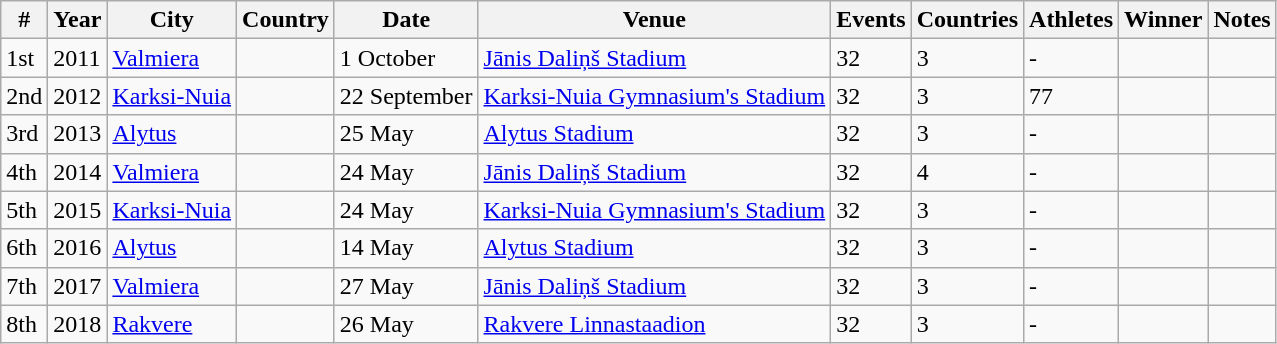<table class="wikitable">
<tr>
<th>#</th>
<th>Year</th>
<th>City</th>
<th>Country</th>
<th>Date</th>
<th>Venue</th>
<th>Events</th>
<th>Countries</th>
<th>Athletes</th>
<th>Winner</th>
<th>Notes</th>
</tr>
<tr>
<td>1st</td>
<td>2011 </td>
<td align=left><a href='#'>Valmiera</a></td>
<td></td>
<td align=left>1 October</td>
<td align=left><a href='#'>Jānis Daliņš Stadium</a></td>
<td>32</td>
<td>3</td>
<td>-</td>
<td></td>
<td></td>
</tr>
<tr>
<td>2nd</td>
<td>2012 </td>
<td align=left><a href='#'>Karksi-Nuia</a></td>
<td></td>
<td align=left>22 September</td>
<td align=left><a href='#'>Karksi-Nuia Gymnasium's Stadium</a></td>
<td>32</td>
<td>3</td>
<td>77</td>
<td></td>
<td></td>
</tr>
<tr>
<td>3rd</td>
<td>2013 </td>
<td align=left><a href='#'>Alytus</a></td>
<td></td>
<td align=left>25 May</td>
<td align=left><a href='#'>Alytus Stadium</a></td>
<td>32</td>
<td>3</td>
<td>-</td>
<td></td>
<td></td>
</tr>
<tr>
<td>4th</td>
<td>2014 </td>
<td align=left><a href='#'>Valmiera</a></td>
<td></td>
<td align=left>24 May</td>
<td align=left><a href='#'>Jānis Daliņš Stadium</a></td>
<td>32</td>
<td>4</td>
<td>-</td>
<td></td>
<td></td>
</tr>
<tr>
<td>5th</td>
<td>2015 </td>
<td align=left><a href='#'>Karksi-Nuia</a></td>
<td></td>
<td align=left>24 May</td>
<td align=left><a href='#'>Karksi-Nuia Gymnasium's Stadium</a></td>
<td>32</td>
<td>3</td>
<td>-</td>
<td></td>
<td></td>
</tr>
<tr>
<td>6th</td>
<td>2016 </td>
<td align=left><a href='#'>Alytus</a></td>
<td></td>
<td align=left>14 May</td>
<td align=left><a href='#'>Alytus Stadium</a></td>
<td>32</td>
<td>3</td>
<td>-</td>
<td></td>
<td></td>
</tr>
<tr>
<td>7th</td>
<td>2017 </td>
<td align=left><a href='#'>Valmiera</a></td>
<td></td>
<td align=left>27 May</td>
<td align=left><a href='#'>Jānis Daliņš Stadium</a></td>
<td>32</td>
<td>3</td>
<td>-</td>
<td></td>
<td></td>
</tr>
<tr>
<td>8th</td>
<td>2018 </td>
<td align=left><a href='#'>Rakvere</a></td>
<td></td>
<td align=left>26 May</td>
<td align=left><a href='#'>Rakvere Linnastaadion</a></td>
<td>32</td>
<td>3</td>
<td>-</td>
<td></td>
<td></td>
</tr>
</table>
